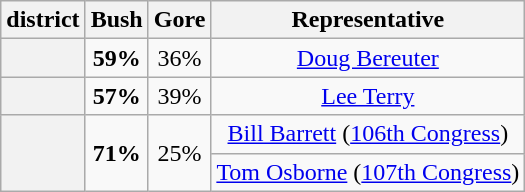<table class=wikitable>
<tr>
<th>district</th>
<th>Bush</th>
<th>Gore</th>
<th>Representative</th>
</tr>
<tr align=center>
<th></th>
<td><strong>59%</strong></td>
<td>36%</td>
<td><a href='#'>Doug Bereuter</a></td>
</tr>
<tr align=center>
<th></th>
<td><strong>57%</strong></td>
<td>39%</td>
<td><a href='#'>Lee Terry</a></td>
</tr>
<tr align=center>
<th rowspan=2 ></th>
<td rowspan=2><strong>71%</strong></td>
<td rowspan=2>25%</td>
<td><a href='#'>Bill Barrett</a> (<a href='#'>106th Congress</a>)</td>
</tr>
<tr align=center>
<td><a href='#'>Tom Osborne</a> (<a href='#'>107th Congress</a>)</td>
</tr>
</table>
